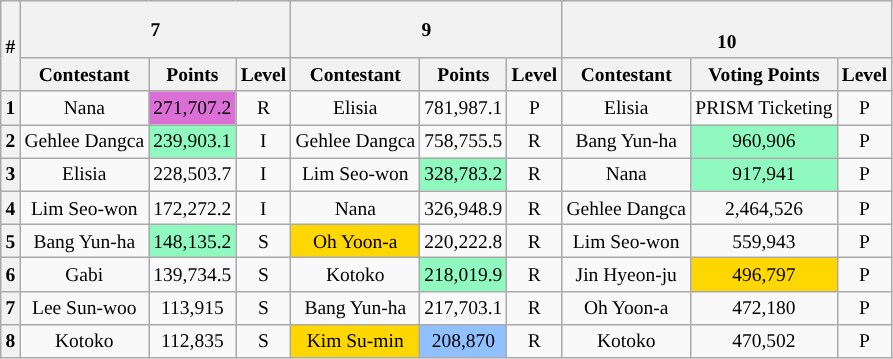<table class="wikitable sortable" style="text-align:center; font-size:small;">
<tr>
<th rowspan="2">#</th>
<th colspan="3" class="unsortable"> 7</th>
<th colspan="3" class="unsortable"> 9</th>
<th colspan="3" class="unsortable"><br> 10</th>
</tr>
<tr>
<th>Contestant</th>
<th>Points</th>
<th>Level</th>
<th>Contestant</th>
<th>Points</th>
<th>Level</th>
<th>Contestant</th>
<th>Voting Points</th>
<th>Level</th>
</tr>
<tr>
<th>1</th>
<td>Nana </td>
<td style="background:#DA70D6">271,707.2</td>
<td>R</td>
<td>Elisia </td>
<td>781,987.1</td>
<td>P</td>
<td>Elisia </td>
<td>PRISM Ticketing</td>
<td>P</td>
</tr>
<tr>
<th>2</th>
<td>Gehlee Dangca </td>
<td style="background:#90F9C0">239,903.1</td>
<td>I</td>
<td>Gehlee Dangca </td>
<td>758,755.5</td>
<td>R</td>
<td>Bang Yun-ha </td>
<td style="background:#90F9C0">960,906</td>
<td>P</td>
</tr>
<tr>
<th>3</th>
<td>Elisia </td>
<td>228,503.7</td>
<td>I</td>
<td>Lim Seo-won </td>
<td style="background:#90F9C0">328,783.2</td>
<td>R</td>
<td>Nana </td>
<td style="background:#90F9C0">917,941</td>
<td>P</td>
</tr>
<tr>
<th>4</th>
<td>Lim Seo-won </td>
<td>172,272.2</td>
<td>I</td>
<td>Nana </td>
<td>326,948.9</td>
<td>R</td>
<td>Gehlee Dangca </td>
<td>2,464,526</td>
<td>P</td>
</tr>
<tr>
<th>5</th>
<td>Bang Yun-ha </td>
<td style="background:#90F9C0">148,135.2</td>
<td>S</td>
<td style="background:gold">Oh Yoon-a </td>
<td>220,222.8</td>
<td>R</td>
<td>Lim Seo-won </td>
<td>559,943</td>
<td>P</td>
</tr>
<tr>
<th>6</th>
<td>Gabi </td>
<td>139,734.5</td>
<td>S</td>
<td>Kotoko </td>
<td style="background:#90F9C0">218,019.9</td>
<td>R</td>
<td>Jin Hyeon-ju </td>
<td style="background:Gold">496,797</td>
<td>P</td>
</tr>
<tr>
<th>7</th>
<td>Lee Sun-woo </td>
<td>113,915</td>
<td>S</td>
<td>Bang Yun-ha </td>
<td>217,703.1</td>
<td>R</td>
<td>Oh Yoon-a </td>
<td>472,180</td>
<td>P</td>
</tr>
<tr>
<th>8</th>
<td>Kotoko </td>
<td>112,835</td>
<td>S</td>
<td style="background:gold">Kim Su-min </td>
<td style="background:#90C0FF">208,870</td>
<td>R</td>
<td>Kotoko </td>
<td>470,502</td>
<td>P</td>
</tr>
</table>
